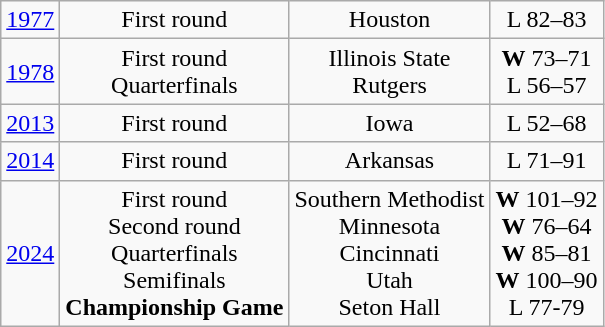<table class="wikitable">
<tr style="text-align:center;">
<td><a href='#'>1977</a></td>
<td>First round</td>
<td>Houston</td>
<td>L 82–83</td>
</tr>
<tr style="text-align:center;">
<td><a href='#'>1978</a></td>
<td>First round<br>Quarterfinals</td>
<td>Illinois State<br>Rutgers</td>
<td><strong>W</strong> 73–71<br>L 56–57</td>
</tr>
<tr style="text-align:center;">
<td><a href='#'>2013</a></td>
<td>First round</td>
<td>Iowa</td>
<td>L 52–68</td>
</tr>
<tr style="text-align:center;">
<td><a href='#'>2014</a></td>
<td>First round</td>
<td>Arkansas</td>
<td>L 71–91</td>
</tr>
<tr style="text-align:center;">
<td><a href='#'>2024</a></td>
<td>First round<br>Second round<br>Quarterfinals<br>Semifinals<br><strong>Championship Game</strong></td>
<td>Southern Methodist<br>Minnesota<br>Cincinnati<br>Utah<br>Seton Hall</td>
<td><strong>W</strong> 101–92<br><strong>W</strong> 76–64<br><strong>W</strong> 85–81<br><strong>W</strong> 100–90<br>L 77-79</td>
</tr>
</table>
